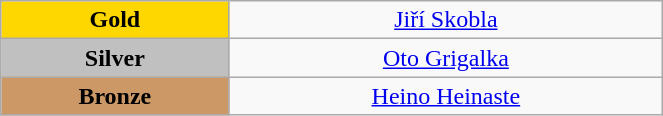<table class="wikitable" style="text-align:center; " width="35%">
<tr>
<td bgcolor="gold"><strong>Gold</strong></td>
<td><a href='#'>Jiří Skobla</a><br>  <small><em></em></small></td>
</tr>
<tr>
<td bgcolor="silver"><strong>Silver</strong></td>
<td><a href='#'>Oto Grigalka</a><br>  <small><em></em></small></td>
</tr>
<tr>
<td bgcolor="CC9966"><strong>Bronze</strong></td>
<td><a href='#'>Heino Heinaste</a><br>  <small><em></em></small></td>
</tr>
</table>
